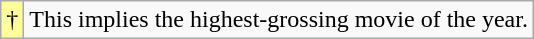<table class="wikitable">
<tr>
<td style="background-color:#FFFF99">†</td>
<td>This implies the highest-grossing movie of the year.</td>
</tr>
</table>
